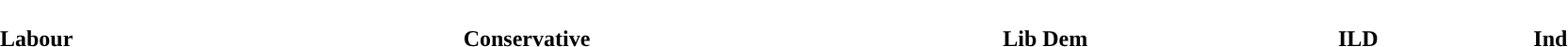<table style="width:100%; text-align:center;">
<tr style="color:white;">
<td style="background:"><strong>13</strong></td>
<td style="background:"><strong>21</strong></td>
<td style="background:"><strong>13</strong></td>
<td style="background:"><strong>1</strong></td>
<td style="background:"><strong>3</strong></td>
</tr>
<tr>
<td><span><strong>Labour</strong></span></td>
<td><span><strong>Conservative</strong></span></td>
<td><span><strong>Lib Dem</strong></span></td>
<td><span><strong>ILD</strong></span></td>
<td><span><strong>Ind</strong></span></td>
</tr>
</table>
